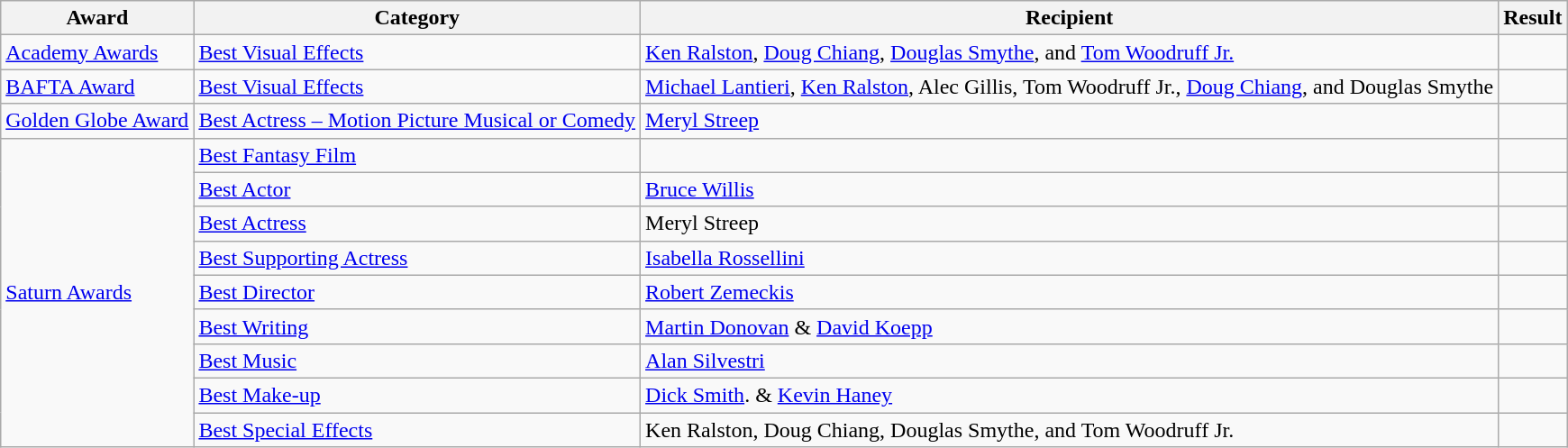<table class="wikitable">
<tr valign="bottom">
<th>Award</th>
<th>Category</th>
<th>Recipient</th>
<th>Result</th>
</tr>
<tr>
<td><a href='#'>Academy Awards</a></td>
<td><a href='#'>Best Visual Effects</a></td>
<td><a href='#'>Ken Ralston</a>, <a href='#'>Doug Chiang</a>, <a href='#'>Douglas Smythe</a>, and <a href='#'>Tom Woodruff Jr.</a></td>
<td></td>
</tr>
<tr>
<td><a href='#'>BAFTA Award</a></td>
<td><a href='#'>Best Visual Effects</a></td>
<td><a href='#'>Michael Lantieri</a>, <a href='#'>Ken Ralston</a>, Alec Gillis, Tom Woodruff Jr., <a href='#'>Doug Chiang</a>, and Douglas Smythe</td>
<td></td>
</tr>
<tr>
<td><a href='#'>Golden Globe Award</a></td>
<td><a href='#'>Best Actress – Motion Picture Musical or Comedy</a></td>
<td><a href='#'>Meryl Streep</a></td>
<td></td>
</tr>
<tr>
<td rowspan="9"><a href='#'>Saturn Awards</a></td>
<td><a href='#'>Best Fantasy Film</a></td>
<td></td>
<td></td>
</tr>
<tr>
<td><a href='#'>Best Actor</a></td>
<td><a href='#'>Bruce Willis</a></td>
<td></td>
</tr>
<tr>
<td><a href='#'>Best Actress</a></td>
<td>Meryl Streep</td>
<td></td>
</tr>
<tr>
<td><a href='#'>Best Supporting Actress</a></td>
<td><a href='#'>Isabella Rossellini</a></td>
<td></td>
</tr>
<tr>
<td><a href='#'>Best Director</a></td>
<td><a href='#'>Robert Zemeckis</a></td>
<td></td>
</tr>
<tr>
<td><a href='#'>Best Writing</a></td>
<td><a href='#'>Martin Donovan</a> & <a href='#'>David Koepp</a></td>
<td></td>
</tr>
<tr>
<td><a href='#'>Best Music</a></td>
<td><a href='#'>Alan Silvestri</a></td>
<td></td>
</tr>
<tr>
<td><a href='#'>Best Make-up</a></td>
<td><a href='#'>Dick Smith</a>. & <a href='#'>Kevin Haney</a></td>
<td></td>
</tr>
<tr>
<td><a href='#'>Best Special Effects</a></td>
<td>Ken Ralston, Doug Chiang, Douglas Smythe, and Tom Woodruff Jr.</td>
<td></td>
</tr>
</table>
